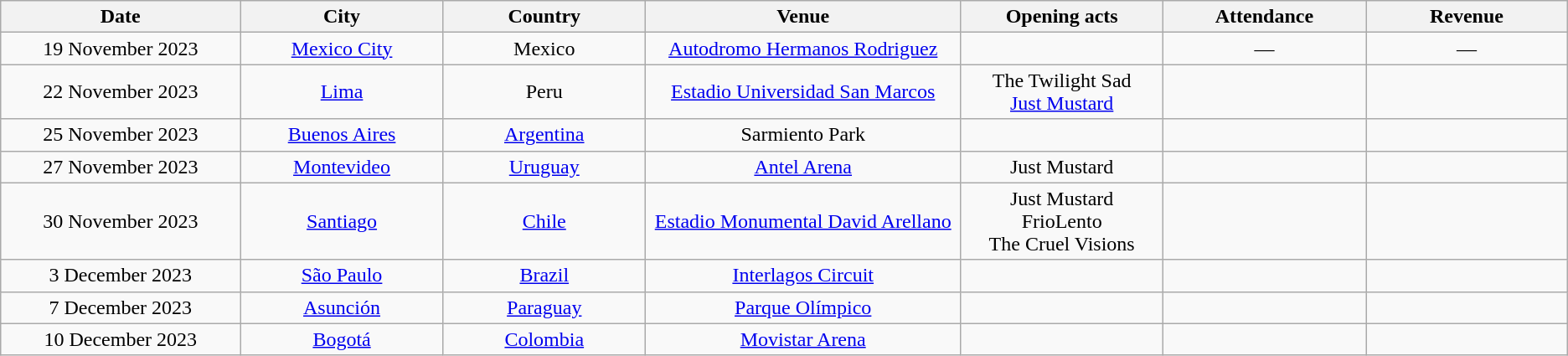<table class="wikitable plainrowheaders" style="text-align:center;">
<tr>
<th scope="col" style="width:12em;">Date</th>
<th scope="col" style="width:10em;">City</th>
<th scope="col" style="width:10em;">Country</th>
<th scope="col" style="width:16em;">Venue</th>
<th scope="col" style="width:10em;">Opening acts</th>
<th scope="col" style="width:10em;">Attendance</th>
<th scope="col" style="width:10em;">Revenue</th>
</tr>
<tr>
<td scope="row" style="text-align:center;">19 November 2023</td>
<td><a href='#'>Mexico City</a></td>
<td rowspan="1">Mexico</td>
<td><a href='#'>Autodromo Hermanos Rodriguez</a></td>
<td></td>
<td>—</td>
<td>—</td>
</tr>
<tr>
<td>22 November 2023</td>
<td><a href='#'>Lima</a></td>
<td>Peru</td>
<td><a href='#'>Estadio Universidad San Marcos</a></td>
<td>The Twilight Sad <br> <a href='#'>Just Mustard</a></td>
<td></td>
<td></td>
</tr>
<tr>
<td>25 November 2023</td>
<td><a href='#'>Buenos Aires</a></td>
<td><a href='#'>Argentina</a></td>
<td>Sarmiento Park</td>
<td></td>
<td></td>
<td></td>
</tr>
<tr>
<td>27 November 2023</td>
<td><a href='#'>Montevideo</a></td>
<td><a href='#'>Uruguay</a></td>
<td><a href='#'>Antel Arena</a></td>
<td>Just Mustard</td>
<td></td>
<td></td>
</tr>
<tr>
<td>30 November 2023</td>
<td><a href='#'>Santiago</a></td>
<td><a href='#'>Chile</a></td>
<td><a href='#'>Estadio Monumental David Arellano</a></td>
<td>Just Mustard <br> FrioLento <br> The Cruel Visions</td>
<td></td>
<td></td>
</tr>
<tr>
<td>3 December 2023</td>
<td><a href='#'>São Paulo</a></td>
<td><a href='#'>Brazil</a></td>
<td><a href='#'>Interlagos Circuit</a></td>
<td></td>
<td></td>
<td></td>
</tr>
<tr>
<td>7 December 2023</td>
<td><a href='#'>Asunción</a></td>
<td><a href='#'>Paraguay</a></td>
<td><a href='#'>Parque Olímpico</a></td>
<td></td>
<td></td>
<td></td>
</tr>
<tr>
<td>10 December 2023</td>
<td><a href='#'>Bogotá</a></td>
<td><a href='#'>Colombia</a></td>
<td><a href='#'>Movistar Arena</a></td>
<td></td>
<td></td>
<td></td>
</tr>
</table>
